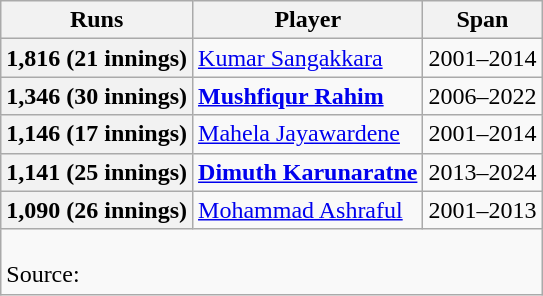<table class="wikitable">
<tr>
<th align="center"><strong>Runs</strong></th>
<th align="center"><strong>Player</strong></th>
<th align="center"><strong>Span</strong></th>
</tr>
<tr>
<th>1,816 (21 innings)</th>
<td> <a href='#'>Kumar Sangakkara</a></td>
<td>2001–2014</td>
</tr>
<tr>
<th>1,346 (30 innings)</th>
<td> <strong><a href='#'>Mushfiqur Rahim</a></strong></td>
<td>2006–2022</td>
</tr>
<tr>
<th>1,146 (17 innings)</th>
<td> <a href='#'>Mahela Jayawardene</a></td>
<td>2001–2014</td>
</tr>
<tr>
<th>1,141 (25 innings)</th>
<td> <strong><a href='#'>Dimuth Karunaratne</a></strong></td>
<td>2013–2024</td>
</tr>
<tr>
<th>1,090 (26 innings)</th>
<td> <a href='#'>Mohammad Ashraful</a></td>
<td>2001–2013</td>
</tr>
<tr>
<td colspan="4"><br>Source:</td>
</tr>
</table>
